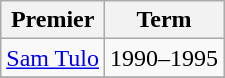<table class="wikitable">
<tr>
<th><strong>Premier</strong></th>
<th><strong>Term</strong></th>
</tr>
<tr>
<td><a href='#'>Sam Tulo</a></td>
<td>1990–1995</td>
</tr>
<tr>
</tr>
</table>
